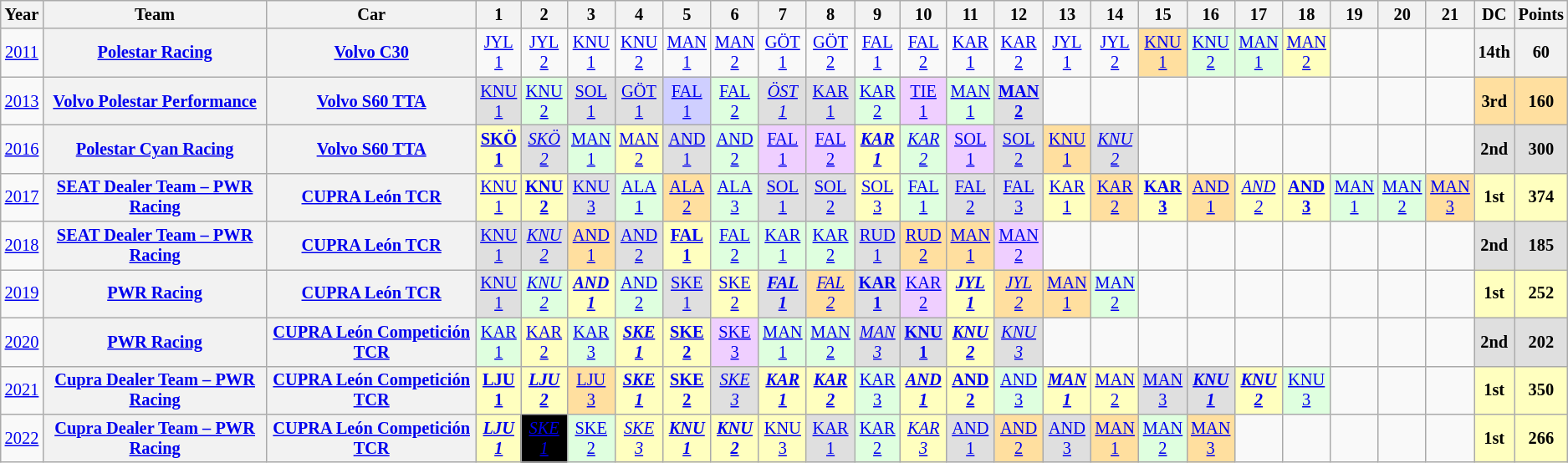<table class="wikitable" style="text-align:center; font-size:85%">
<tr>
<th>Year</th>
<th>Team</th>
<th>Car</th>
<th>1</th>
<th>2</th>
<th>3</th>
<th>4</th>
<th>5</th>
<th>6</th>
<th>7</th>
<th>8</th>
<th>9</th>
<th>10</th>
<th>11</th>
<th>12</th>
<th>13</th>
<th>14</th>
<th>15</th>
<th>16</th>
<th>17</th>
<th>18</th>
<th>19</th>
<th>20</th>
<th>21</th>
<th>DC</th>
<th>Points</th>
</tr>
<tr>
<td><a href='#'>2011</a></td>
<th><a href='#'>Polestar Racing</a></th>
<th><a href='#'>Volvo C30</a></th>
<td><a href='#'>JYL<br>1</a></td>
<td><a href='#'>JYL<br>2</a></td>
<td><a href='#'>KNU<br>1</a></td>
<td><a href='#'>KNU<br>2</a></td>
<td><a href='#'>MAN<br>1</a></td>
<td><a href='#'>MAN<br>2</a></td>
<td><a href='#'>GÖT<br>1</a></td>
<td><a href='#'>GÖT<br>2</a></td>
<td><a href='#'>FAL<br>1</a></td>
<td><a href='#'>FAL<br>2</a></td>
<td><a href='#'>KAR<br>1</a></td>
<td><a href='#'>KAR<br>2</a></td>
<td><a href='#'>JYL<br>1</a></td>
<td><a href='#'>JYL<br>2</a></td>
<td style="background:#FFDF9F;"><a href='#'>KNU<br>1</a><br></td>
<td style="background:#DFFFDF;"><a href='#'>KNU<br>2</a><br></td>
<td style="background:#DFFFDF;"><a href='#'>MAN<br>1</a><br></td>
<td style="background:#FFFFBF;"><a href='#'>MAN<br>2</a><br></td>
<td></td>
<td></td>
<td></td>
<th>14th</th>
<th>60</th>
</tr>
<tr>
<td><a href='#'>2013</a></td>
<th><a href='#'>Volvo Polestar Performance</a></th>
<th><a href='#'>Volvo S60 TTA</a></th>
<td style="background:#DFDFDF;"><a href='#'>KNU<br>1</a><br></td>
<td style="background:#DFFFDF;"><a href='#'>KNU<br>2</a><br></td>
<td style="background:#DFDFDF;"><a href='#'>SOL<br>1</a><br></td>
<td style="background:#DFDFDF;"><a href='#'>GÖT<br>1</a><br></td>
<td style="background:#CFCFFF;"><a href='#'>FAL<br>1</a><br></td>
<td style="background:#DFFFDF;"><a href='#'>FAL<br>2</a><br></td>
<td style="background:#DFDFDF;"><em><a href='#'>ÖST<br>1</a></em><br></td>
<td style="background:#DFDFDF;"><a href='#'>KAR<br>1</a><br></td>
<td style="background:#DFFFDF;"><a href='#'>KAR<br>2</a><br></td>
<td style="background:#EFCFFF;"><a href='#'>TIE<br>1</a><br></td>
<td style="background:#DFFFDF;"><a href='#'>MAN<br>1</a><br></td>
<td style="background:#DFDFDF;"><strong><a href='#'>MAN<br>2</a></strong><br></td>
<td></td>
<td></td>
<td></td>
<td></td>
<td></td>
<td></td>
<td></td>
<td></td>
<td></td>
<td style="background:#FFDF9F;"><strong>3rd</strong></td>
<td style="background:#FFDF9F;"><strong>160</strong></td>
</tr>
<tr>
<td><a href='#'>2016</a></td>
<th><a href='#'>Polestar Cyan Racing</a></th>
<th><a href='#'>Volvo S60 TTA</a></th>
<td style="background:#FFFFBF;"><strong><a href='#'>SKÖ<br>1</a></strong><br></td>
<td style="background:#DFDFDF;"><em><a href='#'>SKÖ<br>2</a></em><br></td>
<td style="background:#DFFFDF;"><a href='#'>MAN<br>1</a><br></td>
<td style="background:#FFFFBF;"><a href='#'>MAN<br>2</a><br></td>
<td style="background:#DFDFDF;"><a href='#'>AND<br>1</a><br></td>
<td style="background:#DFFFDF;"><a href='#'>AND<br>2</a><br></td>
<td style="background:#EFCFFF;"><a href='#'>FAL<br>1</a><br></td>
<td style="background:#EFCFFF;"><a href='#'>FAL<br>2</a><br></td>
<td style="background:#FFFFBF;"><strong><em><a href='#'>KAR<br>1</a></em></strong><br></td>
<td style="background:#DFFFDF;"><em><a href='#'>KAR<br>2</a></em><br></td>
<td style="background:#EFCFFF;"><a href='#'>SOL<br>1</a><br></td>
<td style="background:#DFDFDF;"><a href='#'>SOL<br>2</a><br></td>
<td style="background:#FFDF9F;"><a href='#'>KNU<br>1</a><br></td>
<td style="background:#DFDFDF;"><em><a href='#'>KNU<br>2</a></em><br></td>
<td></td>
<td></td>
<td></td>
<td></td>
<td></td>
<td></td>
<td></td>
<td style="background:#DFDFDF;"><strong>2nd</strong></td>
<td style="background:#DFDFDF;"><strong>300</strong></td>
</tr>
<tr>
<td><a href='#'>2017</a></td>
<th><a href='#'>SEAT Dealer Team – PWR Racing</a></th>
<th><a href='#'>CUPRA León TCR</a></th>
<td style="background:#FFFFBF;"><a href='#'>KNU<br>1</a><br></td>
<td style="background:#FFFFBF;"><strong><a href='#'>KNU<br>2</a></strong><br></td>
<td style="background:#DFDFDF;"><a href='#'>KNU<br>3</a><br></td>
<td style="background:#DFFFDF;"><a href='#'>ALA<br>1</a><br></td>
<td style="background:#FFDF9F;"><a href='#'>ALA<br>2</a><br></td>
<td style="background:#DFFFDF;"><a href='#'>ALA<br>3</a><br></td>
<td style="background:#DFDFDF;"><a href='#'>SOL<br>1</a><br></td>
<td style="background:#DFDFDF;"><a href='#'>SOL<br>2</a><br></td>
<td style="background:#FFFFBF;"><a href='#'>SOL<br>3</a><br></td>
<td style="background:#DFFFDF;"><a href='#'>FAL<br>1</a><br></td>
<td style="background:#DFDFDF;"><a href='#'>FAL<br>2</a><br></td>
<td style="background:#DFDFDF;"><a href='#'>FAL<br>3</a><br></td>
<td style="background:#FFFFBF;"><a href='#'>KAR<br>1</a><br></td>
<td style="background:#FFDF9F;"><a href='#'>KAR<br>2</a><br></td>
<td style="background:#FFFFBF;"><strong><a href='#'>KAR<br>3</a></strong><br></td>
<td style="background:#FFDF9F;"><a href='#'>AND<br>1</a><br></td>
<td style="background:#FFFFBF;"><em><a href='#'>AND<br>2</a></em><br></td>
<td style="background:#FFFFBF;"><strong><a href='#'>AND<br>3</a></strong><br></td>
<td style="background:#DFFFDF;"><a href='#'>MAN<br>1</a><br></td>
<td style="background:#DFFFDF;"><a href='#'>MAN<br>2</a><br></td>
<td style="background:#FFDF9F;"><a href='#'>MAN<br>3</a><br></td>
<td style="background:#FFFFBF;"><strong>1st</strong></td>
<td style="background:#FFFFBF;"><strong>374</strong></td>
</tr>
<tr>
<td><a href='#'>2018</a></td>
<th><a href='#'>SEAT Dealer Team – PWR Racing</a></th>
<th><a href='#'>CUPRA León TCR</a></th>
<td style="background:#DFDFDF;"><a href='#'>KNU<br>1</a><br></td>
<td style="background:#DFDFDF;"><em><a href='#'>KNU<br>2</a></em><br></td>
<td style="background:#FFDF9F;"><a href='#'>AND<br>1</a><br></td>
<td style="background:#DFDFDF;"><a href='#'>AND<br>2</a><br></td>
<td style="background:#FFFFBF;"><strong><a href='#'>FAL<br>1</a></strong><br></td>
<td style="background:#DFFFDF;"><a href='#'>FAL<br>2</a><br></td>
<td style="background:#DFFFDF;"><a href='#'>KAR<br>1</a><br></td>
<td style="background:#DFFFDF;"><a href='#'>KAR<br>2</a><br></td>
<td style="background:#DFDFDF;"><a href='#'>RUD<br>1</a><br></td>
<td style="background:#FFDF9F;"><a href='#'>RUD<br>2</a><br></td>
<td style="background:#FFDF9F;"><a href='#'>MAN<br>1</a><br></td>
<td style="background:#EFCFFF;"><a href='#'>MAN<br>2</a><br></td>
<td></td>
<td></td>
<td></td>
<td></td>
<td></td>
<td></td>
<td></td>
<td></td>
<td></td>
<td style="background:#DFDFDF;"><strong>2nd</strong></td>
<td style="background:#DFDFDF;"><strong>185</strong></td>
</tr>
<tr>
<td><a href='#'>2019</a></td>
<th><a href='#'>PWR Racing</a></th>
<th><a href='#'>CUPRA León TCR</a></th>
<td style="background:#DFDFDF;"><a href='#'>KNU<br>1</a><br></td>
<td style="background:#DFFFDF;"><em><a href='#'>KNU<br>2</a></em><br></td>
<td style="background:#FFFFBF;"><strong><em><a href='#'>AND<br>1</a></em></strong><br></td>
<td style="background:#DFFFDF;"><a href='#'>AND<br>2</a><br></td>
<td style="background:#DFDFDF;"><a href='#'>SKE<br>1</a><br></td>
<td style="background:#FFFFBF;"><a href='#'>SKE<br>2</a><br></td>
<td style="background:#DFDFDF;"><strong><em><a href='#'>FAL<br>1</a></em></strong><br></td>
<td style="background:#FFDF9F;"><em><a href='#'>FAL<br>2</a></em><br></td>
<td style="background:#DFDFDF;"><strong><a href='#'>KAR<br>1</a></strong><br></td>
<td style="background:#EFCFFF;"><a href='#'>KAR<br>2</a><br></td>
<td style="background:#FFFFBF;"><strong><em><a href='#'>JYL<br>1</a></em></strong><br></td>
<td style="background:#FFDF9F;"><em><a href='#'>JYL<br>2</a></em><br></td>
<td style="background:#FFDF9F;"><a href='#'>MAN<br>1</a><br></td>
<td style="background:#DFFFDF;"><a href='#'>MAN<br>2</a><br></td>
<td></td>
<td></td>
<td></td>
<td></td>
<td></td>
<td></td>
<td></td>
<td style="background:#FFFFBF;"><strong>1st</strong></td>
<td style="background:#FFFFBF;"><strong>252</strong></td>
</tr>
<tr>
<td><a href='#'>2020</a></td>
<th><a href='#'>PWR Racing</a></th>
<th><a href='#'>CUPRA León Competición TCR</a></th>
<td style="background:#DFFFDF;"><a href='#'>KAR<br>1</a><br></td>
<td style="background:#FFFFBF;"><a href='#'>KAR<br>2</a><br></td>
<td style="background:#DFFFDF;"><a href='#'>KAR<br>3</a><br></td>
<td style="background:#FFFFBF;"><strong><em><a href='#'>SKE<br>1</a></em></strong><br></td>
<td style="background:#FFFFBF;"><strong><a href='#'>SKE<br>2</a></strong><br></td>
<td style="background:#EFCFFF;"><a href='#'>SKE<br>3</a><br></td>
<td style="background:#DFFFDF;"><a href='#'>MAN<br>1</a><br></td>
<td style="background:#DFFFDF;"><a href='#'>MAN<br>2</a><br></td>
<td style="background:#DFDFDF;"><em><a href='#'>MAN<br>3</a></em><br></td>
<td style="background:#DFDFDF;"><strong><a href='#'>KNU<br>1</a></strong><br></td>
<td style="background:#FFFFBF;"><strong><em><a href='#'>KNU<br>2</a></em></strong><br></td>
<td style="background:#DFDFDF;"><em><a href='#'>KNU<br>3</a></em><br></td>
<td></td>
<td></td>
<td></td>
<td></td>
<td></td>
<td></td>
<td></td>
<td></td>
<td></td>
<th style="background:#DFDFDF;">2nd</th>
<th style="background:#DFDFDF;">202</th>
</tr>
<tr>
<td><a href='#'>2021</a></td>
<th><a href='#'>Cupra Dealer Team – PWR Racing</a></th>
<th><a href='#'>CUPRA León Competición TCR</a></th>
<td style="background:#FFFFBF;"><strong><a href='#'>LJU<br>1</a></strong><br></td>
<td style="background:#FFFFBF;"><strong><em><a href='#'>LJU<br>2</a></em></strong><br></td>
<td style="background:#FFDF9F;"><a href='#'>LJU<br>3</a><br></td>
<td style="background:#FFFFBF;"><strong><em><a href='#'>SKE<br>1</a></em></strong><br></td>
<td style="background:#FFFFBF;"><strong><a href='#'>SKE<br>2</a></strong><br></td>
<td style="background:#DFDFDF;"><em><a href='#'>SKE<br>3</a></em><br></td>
<td style="background:#FFFFBF;"><strong><em><a href='#'>KAR<br>1</a></em></strong><br></td>
<td style="background:#FFFFBF;"><strong><em><a href='#'>KAR<br>2</a></em></strong><br></td>
<td style="background:#DFFFDF;"><a href='#'>KAR<br>3</a><br></td>
<td style="background:#FFFFBF;"><strong><em><a href='#'>AND<br>1</a></em></strong><br></td>
<td style="background:#FFFFBF;"><strong><a href='#'>AND<br>2</a></strong><br></td>
<td style="background:#DFFFDF;"><a href='#'>AND<br>3</a><br></td>
<td style="background:#FFFFBF;"><strong><em><a href='#'>MAN<br>1</a></em></strong><br></td>
<td style="background:#FFFFBF;"><a href='#'>MAN<br>2</a><br></td>
<td style="background:#DFDFDF;"><a href='#'>MAN<br>3</a><br></td>
<td style="background:#DFDFDF;"><strong><em><a href='#'>KNU<br>1</a></em></strong><br></td>
<td style="background:#FFFFBF;"><strong><em><a href='#'>KNU<br>2</a></em></strong><br></td>
<td style="background:#DFFFDF;"><a href='#'>KNU<br>3</a><br></td>
<td></td>
<td></td>
<td></td>
<th style="background:#FFFFBF;">1st</th>
<th style="background:#FFFFBF;">350</th>
</tr>
<tr>
<td><a href='#'>2022</a></td>
<th><a href='#'>Cupra Dealer Team – PWR Racing</a></th>
<th><a href='#'>CUPRA León Competición TCR</a></th>
<td style="background:#FFFFBF;"><strong><em><a href='#'>LJU<br>1</a></em></strong><br></td>
<td style="background:#000000; color:white"><em><a href='#'><span>SKE<br>1</span></a></em><br></td>
<td style="background:#DFFFDF;"><a href='#'>SKE<br>2</a><br></td>
<td style="background:#FFFFBF;"><em><a href='#'>SKE<br>3</a></em><br></td>
<td style="background:#FFFFBF;"><strong><em><a href='#'>KNU<br>1</a></em></strong><br></td>
<td style="background:#FFFFBF;"><strong><em><a href='#'>KNU<br>2</a></em></strong><br></td>
<td style="background:#FFFFBF;"><a href='#'>KNU<br>3</a><br></td>
<td style="background:#DFDFDF;"><a href='#'>KAR<br>1</a><br></td>
<td style="background:#DFFFDF;"><a href='#'>KAR<br>2</a><br></td>
<td style="background:#FFFFBF;"><em><a href='#'>KAR<br>3</a></em><br></td>
<td style="background:#DFDFDF;"><a href='#'>AND<br>1</a><br></td>
<td style="background:#FFDF9F;"><a href='#'>AND<br>2</a><br></td>
<td style="background:#DFDFDF;"><a href='#'>AND<br>3</a><br></td>
<td style="background:#FFDF9F;"><a href='#'>MAN<br>1</a><br></td>
<td style="background:#DFFFDF;"><a href='#'>MAN<br>2</a><br></td>
<td style="background:#FFDF9F;"><a href='#'>MAN<br>3</a><br></td>
<td></td>
<td></td>
<td></td>
<td></td>
<td></td>
<th style="background:#FFFFBF;">1st</th>
<th style="background:#FFFFBF;">266</th>
</tr>
</table>
